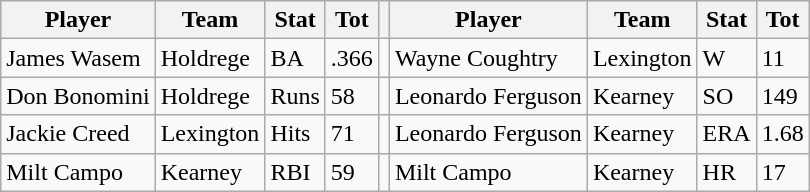<table class="wikitable">
<tr>
<th>Player</th>
<th>Team</th>
<th>Stat</th>
<th>Tot</th>
<th></th>
<th>Player</th>
<th>Team</th>
<th>Stat</th>
<th>Tot</th>
</tr>
<tr>
<td>James Wasem</td>
<td>Holdrege</td>
<td>BA</td>
<td>.366</td>
<td></td>
<td>Wayne Coughtry</td>
<td>Lexington</td>
<td>W</td>
<td>11</td>
</tr>
<tr>
<td>Don Bonomini</td>
<td>Holdrege</td>
<td>Runs</td>
<td>58</td>
<td></td>
<td>Leonardo Ferguson</td>
<td>Kearney</td>
<td>SO</td>
<td>149</td>
</tr>
<tr>
<td>Jackie Creed</td>
<td>Lexington</td>
<td>Hits</td>
<td>71</td>
<td></td>
<td>Leonardo Ferguson</td>
<td>Kearney</td>
<td>ERA</td>
<td>1.68</td>
</tr>
<tr>
<td>Milt Campo</td>
<td>Kearney</td>
<td>RBI</td>
<td>59</td>
<td></td>
<td>Milt Campo</td>
<td>Kearney</td>
<td>HR</td>
<td>17</td>
</tr>
</table>
